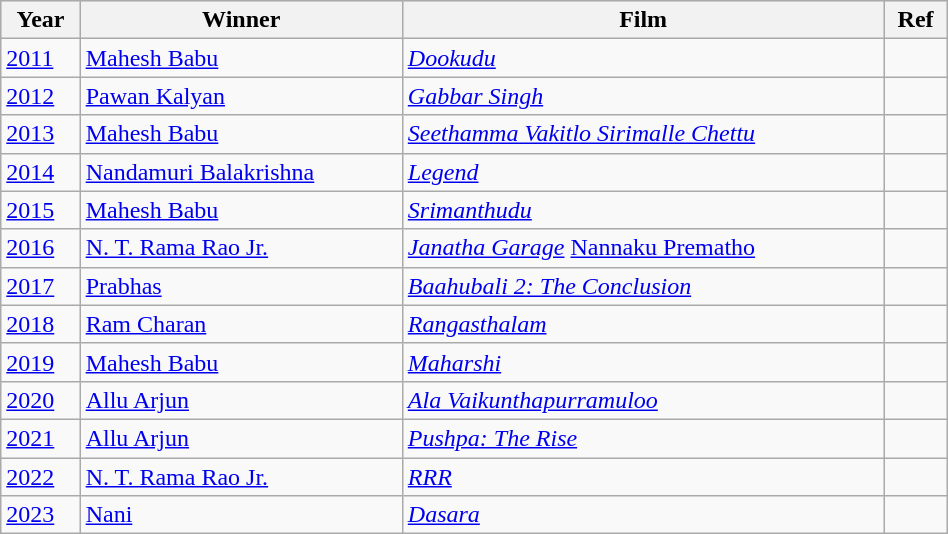<table class="wikitable sortable" style="width:50%;">
<tr style="background:#d1e4fd;">
<th>Year</th>
<th>Winner</th>
<th>Film</th>
<th>Ref</th>
</tr>
<tr>
<td><a href='#'>2011</a></td>
<td><a href='#'>Mahesh Babu</a></td>
<td><em><a href='#'>Dookudu</a></em></td>
<td></td>
</tr>
<tr>
<td><a href='#'>2012</a></td>
<td><a href='#'>Pawan Kalyan</a></td>
<td><em><a href='#'>Gabbar Singh</a></em></td>
<td></td>
</tr>
<tr>
<td><a href='#'>2013</a></td>
<td><a href='#'>Mahesh Babu</a></td>
<td><em><a href='#'>Seethamma Vakitlo Sirimalle Chettu</a></em></td>
<td></td>
</tr>
<tr>
<td><a href='#'>2014</a></td>
<td><a href='#'>Nandamuri Balakrishna</a></td>
<td><em><a href='#'>Legend</a></em></td>
<td></td>
</tr>
<tr>
<td><a href='#'>2015</a></td>
<td><a href='#'>Mahesh Babu</a></td>
<td><em><a href='#'>Srimanthudu</a></em></td>
<td></td>
</tr>
<tr>
<td><a href='#'>2016</a></td>
<td><a href='#'>N. T. Rama Rao Jr.</a></td>
<td><em><a href='#'>Janatha Garage</a></em> <a href='#'>Nannaku Prematho</a></td>
<td></td>
</tr>
<tr>
<td><a href='#'>2017</a></td>
<td><a href='#'>Prabhas</a></td>
<td><em><a href='#'>Baahubali 2: The Conclusion</a></em></td>
<td></td>
</tr>
<tr>
<td><a href='#'>2018</a></td>
<td><a href='#'>Ram Charan</a></td>
<td><em><a href='#'>Rangasthalam</a></em></td>
<td></td>
</tr>
<tr>
<td><a href='#'>2019</a></td>
<td><a href='#'>Mahesh Babu</a></td>
<td><em><a href='#'>Maharshi</a></em></td>
<td></td>
</tr>
<tr>
<td><a href='#'>2020</a></td>
<td><a href='#'>Allu Arjun</a></td>
<td><em><a href='#'>Ala Vaikunthapurramuloo</a></em></td>
<td></td>
</tr>
<tr>
<td><a href='#'>2021</a></td>
<td><a href='#'>Allu Arjun</a></td>
<td><em><a href='#'>Pushpa: The Rise</a></em></td>
<td></td>
</tr>
<tr>
<td><a href='#'>2022</a></td>
<td><a href='#'>N. T. Rama Rao Jr.</a></td>
<td><em><a href='#'>RRR</a></em></td>
<td></td>
</tr>
<tr>
<td><a href='#'>2023</a></td>
<td><a href='#'>Nani</a></td>
<td><em><a href='#'>Dasara</a></em></td>
<td></td>
</tr>
</table>
